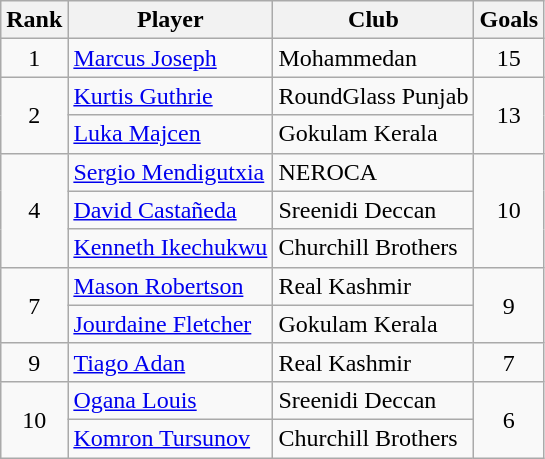<table class="wikitable">
<tr>
<th>Rank</th>
<th>Player</th>
<th>Club</th>
<th>Goals</th>
</tr>
<tr>
<td rowspan="1" align="center">1</td>
<td align="Left"> <a href='#'>Marcus Joseph</a></td>
<td align="Left">Mohammedan</td>
<td rowspan="1" align="center">15</td>
</tr>
<tr>
<td rowspan="2" align="center">2</td>
<td align="Left"> <a href='#'>Kurtis Guthrie</a></td>
<td align="Left">RoundGlass Punjab</td>
<td rowspan="2" align="center">13</td>
</tr>
<tr>
<td align="Left"> <a href='#'>Luka Majcen</a></td>
<td align="Left">Gokulam Kerala</td>
</tr>
<tr>
<td rowspan="3" align="center">4</td>
<td align="Left"> <a href='#'>Sergio Mendigutxia</a></td>
<td align="Left">NEROCA</td>
<td rowspan="3" align="center">10</td>
</tr>
<tr>
<td align="Left"> <a href='#'>David Castañeda</a></td>
<td align="Left">Sreenidi Deccan</td>
</tr>
<tr>
<td align="Left"> <a href='#'>Kenneth Ikechukwu</a></td>
<td align="Left">Churchill Brothers</td>
</tr>
<tr>
<td rowspan="2" align="center">7</td>
<td align="Left"> <a href='#'>Mason Robertson</a></td>
<td align="Left">Real Kashmir</td>
<td rowspan="2" align="center">9</td>
</tr>
<tr>
<td align="Left"> <a href='#'>Jourdaine Fletcher</a></td>
<td align="Left">Gokulam Kerala</td>
</tr>
<tr>
<td rowspan="1" align="center">9</td>
<td align="Left"> <a href='#'>Tiago Adan</a></td>
<td align="Left">Real Kashmir</td>
<td rowspan="1" align="center">7</td>
</tr>
<tr>
<td rowspan="2" align="center">10</td>
<td align="Left"> <a href='#'>Ogana Louis</a></td>
<td align="Left">Sreenidi Deccan</td>
<td rowspan="2" align="center">6</td>
</tr>
<tr>
<td align="left"> <a href='#'>Komron Tursunov</a></td>
<td align="left">Churchill Brothers</td>
</tr>
</table>
